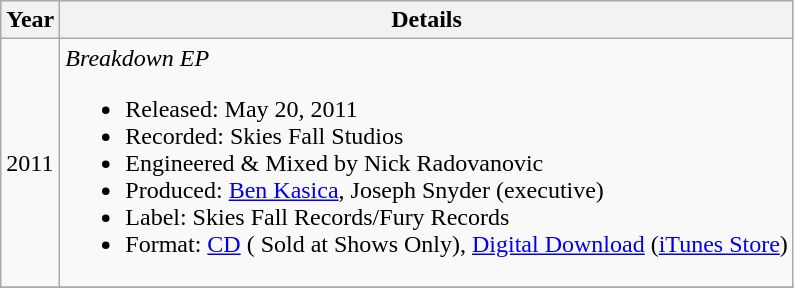<table class="wikitable" border="1">
<tr>
<th>Year</th>
<th>Details</th>
</tr>
<tr>
<td>2011</td>
<td><em>Breakdown EP</em><br><ul><li>Released: May 20, 2011</li><li>Recorded:  Skies Fall Studios</li><li>Engineered & Mixed by Nick Radovanovic</li><li>Produced:  <a href='#'>Ben Kasica</a>,  Joseph Snyder (executive)</li><li>Label: Skies Fall Records/Fury Records</li><li>Format: <a href='#'>CD</a> ( Sold at Shows Only),  <a href='#'>Digital Download</a> (<a href='#'>iTunes Store</a>)</li></ul></td>
</tr>
<tr>
</tr>
</table>
